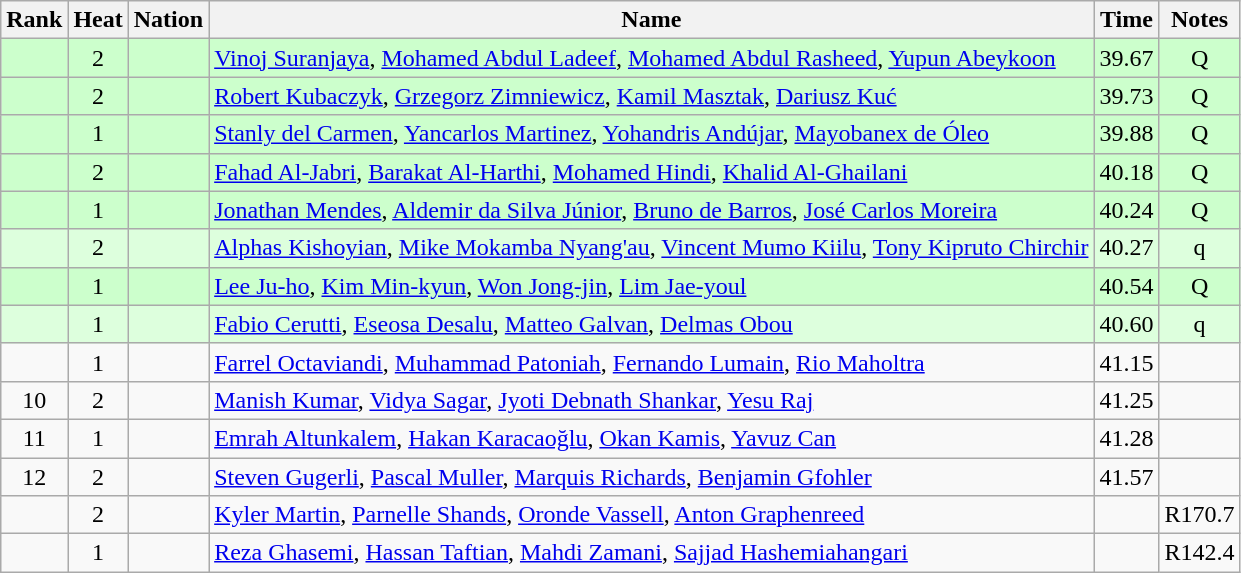<table class="wikitable sortable" style="text-align:center">
<tr>
<th>Rank</th>
<th>Heat</th>
<th>Nation</th>
<th>Name</th>
<th>Time</th>
<th>Notes</th>
</tr>
<tr bgcolor=ccffcc>
<td></td>
<td>2</td>
<td align=left></td>
<td align=left><a href='#'>Vinoj Suranjaya</a>, <a href='#'>Mohamed Abdul Ladeef</a>, <a href='#'>Mohamed Abdul Rasheed</a>, <a href='#'>Yupun Abeykoon</a></td>
<td>39.67</td>
<td>Q</td>
</tr>
<tr bgcolor=ccffcc>
<td></td>
<td>2</td>
<td align=left></td>
<td align=left><a href='#'>Robert Kubaczyk</a>, <a href='#'>Grzegorz Zimniewicz</a>, <a href='#'>Kamil Masztak</a>, <a href='#'>Dariusz Kuć</a></td>
<td>39.73</td>
<td>Q</td>
</tr>
<tr bgcolor=ccffcc>
<td></td>
<td>1</td>
<td align=left></td>
<td align=left><a href='#'>Stanly del Carmen</a>, <a href='#'>Yancarlos Martinez</a>, <a href='#'>Yohandris Andújar</a>, <a href='#'>Mayobanex de Óleo</a></td>
<td>39.88</td>
<td>Q</td>
</tr>
<tr bgcolor=ccffcc>
<td></td>
<td>2</td>
<td align=left></td>
<td align=left><a href='#'>Fahad Al-Jabri</a>, <a href='#'>Barakat Al-Harthi</a>, <a href='#'>Mohamed Hindi</a>, <a href='#'>Khalid Al-Ghailani</a></td>
<td>40.18</td>
<td>Q</td>
</tr>
<tr bgcolor=ccffcc>
<td></td>
<td>1</td>
<td align=left></td>
<td align=left><a href='#'>Jonathan Mendes</a>, <a href='#'>Aldemir da Silva Júnior</a>, <a href='#'>Bruno de Barros</a>, <a href='#'>José Carlos Moreira</a></td>
<td>40.24</td>
<td>Q</td>
</tr>
<tr bgcolor=ddffdd>
<td></td>
<td>2</td>
<td align=left></td>
<td align=left><a href='#'>Alphas Kishoyian</a>, <a href='#'>Mike Mokamba Nyang'au</a>, <a href='#'>Vincent Mumo Kiilu</a>, <a href='#'>Tony Kipruto Chirchir</a></td>
<td>40.27</td>
<td>q</td>
</tr>
<tr bgcolor=ccffcc>
<td></td>
<td>1</td>
<td align=left></td>
<td align=left><a href='#'>Lee Ju-ho</a>, <a href='#'>Kim Min-kyun</a>, <a href='#'>Won Jong-jin</a>, <a href='#'>Lim Jae-youl</a></td>
<td>40.54</td>
<td>Q</td>
</tr>
<tr bgcolor=ddffdd>
<td></td>
<td>1</td>
<td align=left></td>
<td align=left><a href='#'>Fabio Cerutti</a>, <a href='#'>Eseosa Desalu</a>, <a href='#'>Matteo Galvan</a>, <a href='#'>Delmas Obou</a></td>
<td>40.60</td>
<td>q</td>
</tr>
<tr>
<td></td>
<td>1</td>
<td align=left></td>
<td align=left><a href='#'>Farrel Octaviandi</a>, <a href='#'>Muhammad Patoniah</a>, <a href='#'>Fernando Lumain</a>, <a href='#'>Rio Maholtra</a></td>
<td>41.15</td>
<td></td>
</tr>
<tr>
<td>10</td>
<td>2</td>
<td align=left></td>
<td align=left><a href='#'>Manish Kumar</a>, <a href='#'>Vidya Sagar</a>, <a href='#'>Jyoti Debnath Shankar</a>, <a href='#'>Yesu Raj</a></td>
<td>41.25</td>
<td></td>
</tr>
<tr>
<td>11</td>
<td>1</td>
<td align=left></td>
<td align=left><a href='#'>Emrah Altunkalem</a>, <a href='#'>Hakan Karacaoğlu</a>, <a href='#'>Okan Kamis</a>, <a href='#'>Yavuz Can</a></td>
<td>41.28</td>
<td></td>
</tr>
<tr>
<td>12</td>
<td>2</td>
<td align=left></td>
<td align=left><a href='#'>Steven Gugerli</a>, <a href='#'>Pascal Muller</a>, <a href='#'>Marquis Richards</a>, <a href='#'>Benjamin Gfohler</a></td>
<td>41.57</td>
<td></td>
</tr>
<tr>
<td></td>
<td>2</td>
<td align=left></td>
<td align=left><a href='#'>Kyler Martin</a>, <a href='#'>Parnelle Shands</a>, <a href='#'>Oronde Vassell</a>, <a href='#'>Anton Graphenreed</a></td>
<td></td>
<td>R170.7</td>
</tr>
<tr>
<td></td>
<td>1</td>
<td align=left></td>
<td align=left><a href='#'>Reza Ghasemi</a>, <a href='#'>Hassan Taftian</a>, <a href='#'>Mahdi Zamani</a>, <a href='#'>Sajjad Hashemiahangari</a></td>
<td></td>
<td>R142.4</td>
</tr>
</table>
